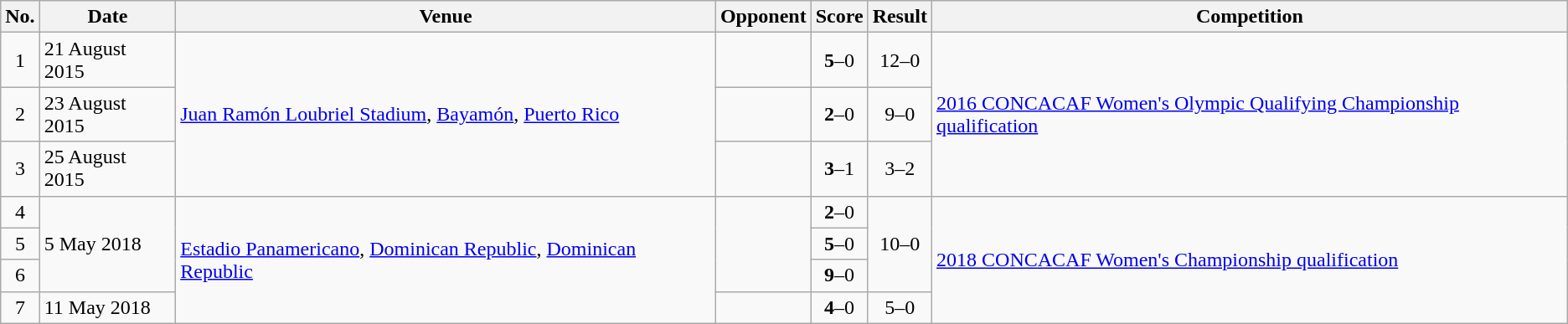<table class="wikitable">
<tr>
<th>No.</th>
<th>Date</th>
<th>Venue</th>
<th>Opponent</th>
<th>Score</th>
<th>Result</th>
<th>Competition</th>
</tr>
<tr>
<td style="text-align:center;">1</td>
<td>21 August 2015</td>
<td rowspan=3><a href='#'>Juan Ramón Loubriel Stadium</a>, <a href='#'>Bayamón</a>, <a href='#'>Puerto Rico</a></td>
<td></td>
<td style="text-align:center;"><strong>5</strong>–0</td>
<td style="text-align:center;">12–0</td>
<td rowspan=3><a href='#'>2016 CONCACAF Women's Olympic Qualifying Championship qualification</a></td>
</tr>
<tr>
<td style="text-align:center;">2</td>
<td>23 August 2015</td>
<td></td>
<td style="text-align:center;"><strong>2</strong>–0</td>
<td style="text-align:center;">9–0</td>
</tr>
<tr>
<td style="text-align:center;">3</td>
<td>25 August 2015</td>
<td></td>
<td style="text-align:center;"><strong>3</strong>–1</td>
<td style="text-align:center;">3–2</td>
</tr>
<tr>
<td style="text-align:center;">4</td>
<td rowspan=3>5 May 2018</td>
<td rowspan=4><a href='#'>Estadio Panamericano</a>, <a href='#'>Dominican Republic</a>, <a href='#'>Dominican Republic</a></td>
<td rowspan=3></td>
<td style="text-align:center;"><strong>2</strong>–0</td>
<td rowspan=3 style="text-align:center;">10–0</td>
<td rowspan=4><a href='#'>2018 CONCACAF Women's Championship qualification</a></td>
</tr>
<tr style="text-align:center;">
<td>5</td>
<td><strong>5</strong>–0</td>
</tr>
<tr style="text-align:center;">
<td>6</td>
<td><strong>9</strong>–0</td>
</tr>
<tr>
<td style="text-align:center;">7</td>
<td>11 May 2018</td>
<td></td>
<td style="text-align:center;"><strong>4</strong>–0</td>
<td style="text-align:center;">5–0</td>
</tr>
</table>
